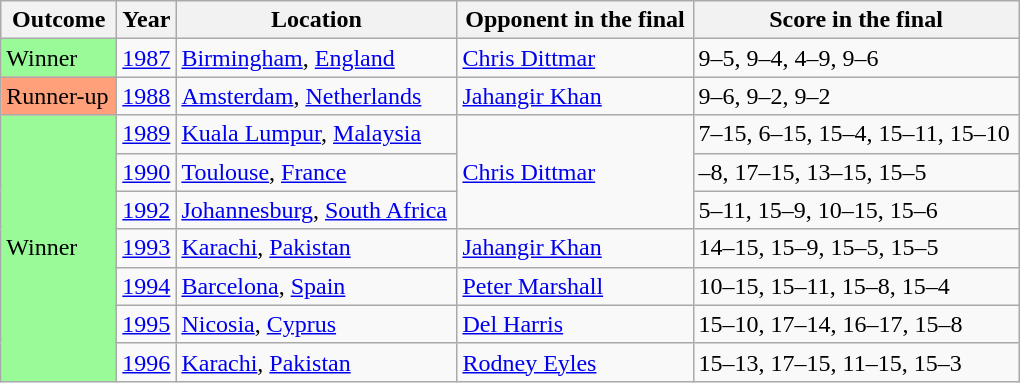<table class="sortable wikitable">
<tr>
<th width=70">Outcome</th>
<th width="30">Year</th>
<th width="180">Location</th>
<th width="150">Opponent in the final</th>
<th width="210">Score in the final</th>
</tr>
<tr>
<td bgcolor="98FB98">Winner</td>
<td><a href='#'>1987</a></td>
<td><a href='#'>Birmingham</a>, <a href='#'>England</a></td>
<td> <a href='#'>Chris Dittmar</a></td>
<td>9–5, 9–4, 4–9, 9–6</td>
</tr>
<tr>
<td bgcolor="ffa07a">Runner-up</td>
<td><a href='#'>1988</a></td>
<td><a href='#'>Amsterdam</a>, <a href='#'>Netherlands</a></td>
<td> <a href='#'>Jahangir Khan</a></td>
<td>9–6, 9–2, 9–2</td>
</tr>
<tr>
<td rowspan="7" bgcolor="98FB98">Winner</td>
<td><a href='#'>1989</a></td>
<td><a href='#'>Kuala Lumpur</a>, <a href='#'>Malaysia</a></td>
<td rowspan="3"> <a href='#'>Chris Dittmar</a></td>
<td>7–15, 6–15, 15–4, 15–11, 15–10</td>
</tr>
<tr>
<td><a href='#'>1990</a></td>
<td><a href='#'>Toulouse</a>, <a href='#'>France</a></td>
<td>–8, 17–15, 13–15, 15–5</td>
</tr>
<tr>
<td><a href='#'>1992</a></td>
<td><a href='#'>Johannesburg</a>, <a href='#'>South Africa</a></td>
<td>5–11, 15–9, 10–15, 15–6</td>
</tr>
<tr>
<td><a href='#'>1993</a></td>
<td><a href='#'>Karachi</a>, <a href='#'>Pakistan</a></td>
<td> <a href='#'>Jahangir Khan</a></td>
<td>14–15, 15–9, 15–5, 15–5</td>
</tr>
<tr>
<td><a href='#'>1994</a></td>
<td><a href='#'>Barcelona</a>, <a href='#'>Spain</a></td>
<td> <a href='#'>Peter Marshall</a></td>
<td>10–15, 15–11, 15–8, 15–4</td>
</tr>
<tr>
<td><a href='#'>1995</a></td>
<td><a href='#'>Nicosia</a>, <a href='#'>Cyprus</a></td>
<td> <a href='#'>Del Harris</a></td>
<td>15–10, 17–14, 16–17, 15–8</td>
</tr>
<tr>
<td><a href='#'>1996</a></td>
<td><a href='#'>Karachi</a>, <a href='#'>Pakistan</a></td>
<td> <a href='#'>Rodney Eyles</a></td>
<td>15–13, 17–15, 11–15, 15–3</td>
</tr>
</table>
